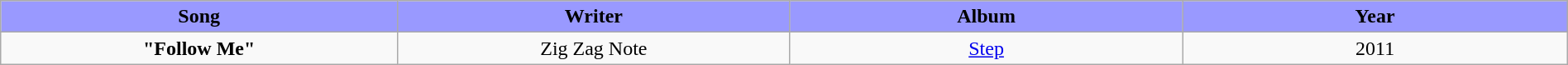<table class="wikitable" style="margin:0.5em auto; clear:both; text-align:center; width:100%">
<tr>
<th width="500" style="background: #99F;">Song</th>
<th width="500" style="background: #99F;">Writer</th>
<th width="500" style="background: #99F;">Album</th>
<th width="500" style="background: #99F;">Year</th>
</tr>
<tr>
<td><strong>"Follow Me"</strong></td>
<td>Zig Zag Note</td>
<td><a href='#'>Step</a></td>
<td>2011</td>
</tr>
</table>
